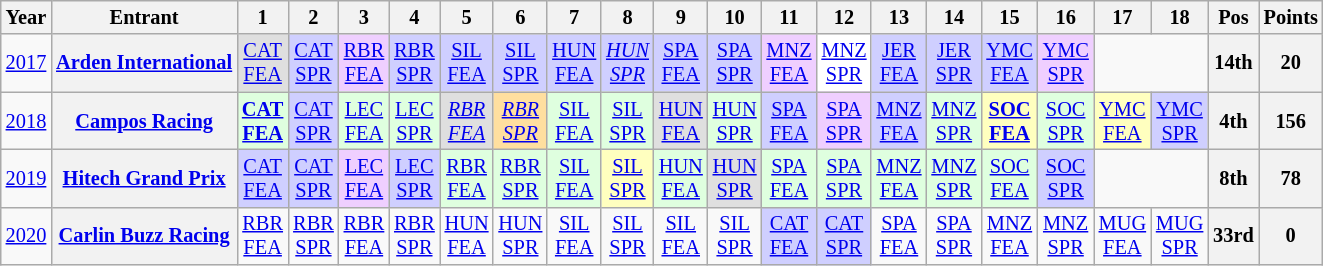<table class="wikitable" style="text-align:center; font-size:85%">
<tr>
<th>Year</th>
<th>Entrant</th>
<th>1</th>
<th>2</th>
<th>3</th>
<th>4</th>
<th>5</th>
<th>6</th>
<th>7</th>
<th>8</th>
<th>9</th>
<th>10</th>
<th>11</th>
<th>12</th>
<th>13</th>
<th>14</th>
<th>15</th>
<th>16</th>
<th>17</th>
<th>18</th>
<th>Pos</th>
<th>Points</th>
</tr>
<tr>
<td><a href='#'>2017</a></td>
<th nowrap><a href='#'>Arden International</a></th>
<td style="background:#DFDFDF;"><a href='#'>CAT<br>FEA</a><br></td>
<td style="background:#CFCFFF;"><a href='#'>CAT<br>SPR</a><br></td>
<td style="background:#EFCFFF;"><a href='#'>RBR<br>FEA</a><br></td>
<td style="background:#CFCFFF;"><a href='#'>RBR<br>SPR</a><br></td>
<td style="background:#CFCFFF;"><a href='#'>SIL<br>FEA</a><br></td>
<td style="background:#CFCFFF;"><a href='#'>SIL<br>SPR</a><br></td>
<td style="background:#CFCFFF;"><a href='#'>HUN<br>FEA</a><br></td>
<td style="background:#CFCFFF;"><em><a href='#'>HUN<br>SPR</a></em><br></td>
<td style="background:#CFCFFF;"><a href='#'>SPA<br>FEA</a><br></td>
<td style="background:#CFCFFF;"><a href='#'>SPA<br>SPR</a><br></td>
<td style="background:#EFCFFF;"><a href='#'>MNZ<br>FEA</a><br></td>
<td style="background:#FFFFFF;"><a href='#'>MNZ<br>SPR</a><br></td>
<td style="background:#CFCFFF;"><a href='#'>JER<br>FEA</a><br></td>
<td style="background:#CFCFFF;"><a href='#'>JER<br>SPR</a><br></td>
<td style="background:#CFCFFF;"><a href='#'>YMC<br>FEA</a><br></td>
<td style="background:#EFCFFF;"><a href='#'>YMC<br>SPR</a><br></td>
<td colspan=2></td>
<th>14th</th>
<th>20</th>
</tr>
<tr>
<td><a href='#'>2018</a></td>
<th nowrap><a href='#'>Campos Racing</a></th>
<td style="background:#DFFFDF;"><strong><a href='#'>CAT<br>FEA</a></strong><br></td>
<td style="background:#CFCFFF;"><a href='#'>CAT<br>SPR</a><br></td>
<td style="background:#DFFFDF;"><a href='#'>LEC<br>FEA</a><br></td>
<td style="background:#DFFFDF;"><a href='#'>LEC<br>SPR</a><br></td>
<td style="background:#DFDFDF;"><em><a href='#'>RBR<br>FEA</a></em><br></td>
<td style="background:#FFDF9F;"><em><a href='#'>RBR<br>SPR</a></em><br></td>
<td style="background:#DFFFDF;"><a href='#'>SIL<br>FEA</a><br></td>
<td style="background:#DFFFDF;"><a href='#'>SIL<br>SPR</a><br></td>
<td style="background:#DFDFDF;"><a href='#'>HUN<br>FEA</a><br></td>
<td style="background:#DFFFDF;"><a href='#'>HUN<br>SPR</a><br></td>
<td style="background:#CFCFFF;"><a href='#'>SPA<br>FEA</a><br></td>
<td style="background:#EFCFFF;"><a href='#'>SPA<br>SPR</a><br></td>
<td style="background:#CFCFFF;"><a href='#'>MNZ<br>FEA</a><br></td>
<td style="background:#DFFFDF;"><a href='#'>MNZ<br>SPR</a><br></td>
<td style="background:#FFFFBF;"><strong><a href='#'>SOC<br>FEA</a></strong><br></td>
<td style="background:#DFFFDF;"><a href='#'>SOC<br>SPR</a><br></td>
<td style="background:#FFFFBF;"><a href='#'>YMC<br>FEA</a><br></td>
<td style="background:#CFCFFF;"><a href='#'>YMC<br>SPR</a><br></td>
<th>4th</th>
<th>156</th>
</tr>
<tr>
<td><a href='#'>2019</a></td>
<th nowrap><a href='#'>Hitech Grand Prix</a></th>
<td style="background:#CFCFFF;"><a href='#'>CAT<br>FEA</a><br></td>
<td style="background:#CFCFFF;"><a href='#'>CAT<br>SPR</a><br></td>
<td style="background:#EFCFFF;"><a href='#'>LEC<br>FEA</a><br></td>
<td style="background:#CFCFFF;"><a href='#'>LEC<br>SPR</a><br></td>
<td style="background:#DFFFDF;"><a href='#'>RBR<br>FEA</a><br></td>
<td style="background:#DFFFDF;"><a href='#'>RBR<br>SPR</a><br></td>
<td style="background:#DFFFDF;"><a href='#'>SIL<br>FEA</a><br></td>
<td style="background:#FFFFBF;"><a href='#'>SIL<br>SPR</a><br></td>
<td style="background:#DFFFDF;"><a href='#'>HUN<br>FEA</a><br></td>
<td style="background:#DFDFDF;"><a href='#'>HUN<br>SPR</a><br></td>
<td style="background:#DFFFDF;"><a href='#'>SPA<br>FEA</a><br></td>
<td style="background:#DFFFDF;"><a href='#'>SPA<br>SPR</a><br></td>
<td style="background:#DFFFDF;"><a href='#'>MNZ<br>FEA</a><br></td>
<td style="background:#DFFFDF;"><a href='#'>MNZ<br>SPR</a><br></td>
<td style="background:#DFFFDF;"><a href='#'>SOC<br>FEA</a><br></td>
<td style="background:#CFCFFF;"><a href='#'>SOC<br>SPR</a><br></td>
<td colspan=2></td>
<th>8th</th>
<th>78</th>
</tr>
<tr>
<td><a href='#'>2020</a></td>
<th nowrap><a href='#'>Carlin Buzz Racing</a></th>
<td><a href='#'>RBR<br>FEA</a></td>
<td><a href='#'>RBR<br>SPR</a></td>
<td><a href='#'>RBR<br>FEA</a></td>
<td><a href='#'>RBR<br>SPR</a></td>
<td><a href='#'>HUN<br>FEA</a></td>
<td><a href='#'>HUN<br>SPR</a></td>
<td><a href='#'>SIL<br>FEA</a></td>
<td><a href='#'>SIL<br>SPR</a></td>
<td><a href='#'>SIL<br>FEA</a></td>
<td><a href='#'>SIL<br>SPR</a></td>
<td style="background:#CFCFFF;"><a href='#'>CAT<br>FEA</a><br></td>
<td style="background:#CFCFFF;"><a href='#'>CAT<br>SPR</a><br></td>
<td><a href='#'>SPA<br>FEA</a></td>
<td><a href='#'>SPA<br>SPR</a></td>
<td><a href='#'>MNZ<br>FEA</a></td>
<td><a href='#'>MNZ<br>SPR</a></td>
<td><a href='#'>MUG<br>FEA</a></td>
<td><a href='#'>MUG<br>SPR</a></td>
<th>33rd</th>
<th>0</th>
</tr>
</table>
